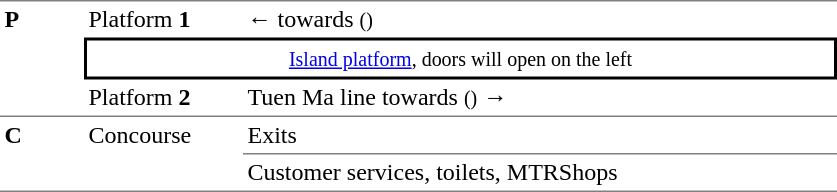<table border=0 cellspacing=0 cellpadding=3>
<tr>
<td style="border-top:solid 1px gray;border-bottom:solid 1px gray;width:50px;vertical-align:top;" rowspan=3><strong>P</strong></td>
<td style="border-top:solid 1px gray;width:100px;">Platform <span><strong>1</strong></span></td>
<td style="border-top:solid 1px gray;width:390px;">←  towards  <small>()</small></td>
</tr>
<tr>
<td style="border-top:solid 2px black;border-right:solid 2px black;border-left:solid 2px black;border-bottom:solid 2px black;text-align:center;" colspan=2><small><a href='#'>Island platform</a>, doors will open on the left</small></td>
</tr>
<tr>
<td style="border-bottom:solid 1px gray;">Platform <span><strong>2</strong></span></td>
<td style="border-bottom:solid 1px gray;">  Tuen Ma line towards  <small>()</small> →</td>
</tr>
<tr>
<td style="border-bottom:solid 1px gray;vertical-align:top;" rowspan=2><strong>C</strong></td>
<td style="border-bottom:solid 1px gray;vertical-align:top;" rowspan=2>Concourse</td>
<td style="border-bottom:solid 1px gray;vertical-align:top;">Exits</td>
</tr>
<tr>
<td style="border-bottom:solid 1px gray;vertical-align:top;">Customer services, toilets, MTRShops</td>
</tr>
</table>
